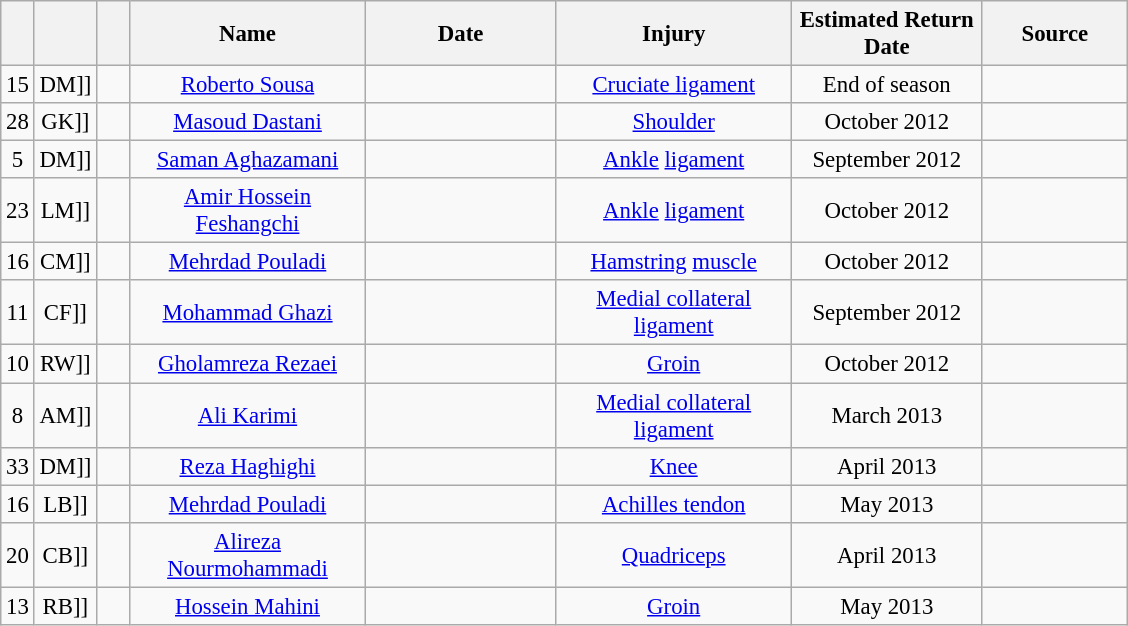<table class="wikitable" style="font-size: 95%; text-align: center;">
<tr>
<th width="15"></th>
<th width="15"></th>
<th width="15"></th>
<th width="150">Name</th>
<th width="120">Date</th>
<th width="150">Injury</th>
<th width="120">Estimated Return Date</th>
<th width="90">Source</th>
</tr>
<tr>
<td>15</td>
<td [[>DM]]</td>
<td></td>
<td><a href='#'>Roberto Sousa</a></td>
<td></td>
<td><a href='#'>Cruciate ligament</a></td>
<td>End of season</td>
<td><small></small></td>
</tr>
<tr>
<td>28</td>
<td [[>GK]]</td>
<td></td>
<td><a href='#'>Masoud Dastani</a></td>
<td></td>
<td><a href='#'>Shoulder</a></td>
<td>October 2012</td>
<td><small></small></td>
</tr>
<tr>
<td>5</td>
<td [[>DM]]</td>
<td></td>
<td><a href='#'>Saman Aghazamani</a></td>
<td></td>
<td><a href='#'>Ankle</a> <a href='#'>ligament</a></td>
<td>September 2012</td>
<td><small></small></td>
</tr>
<tr>
<td>23</td>
<td [[>LM]]</td>
<td></td>
<td><a href='#'>Amir Hossein Feshangchi</a></td>
<td></td>
<td><a href='#'>Ankle</a> <a href='#'>ligament</a></td>
<td>October 2012</td>
<td><small></small></td>
</tr>
<tr>
<td>16</td>
<td [[>CM]]</td>
<td></td>
<td><a href='#'>Mehrdad Pouladi</a></td>
<td></td>
<td><a href='#'>Hamstring</a> <a href='#'>muscle</a></td>
<td>October 2012</td>
<td><small></small></td>
</tr>
<tr>
<td>11</td>
<td [[>CF]]</td>
<td></td>
<td><a href='#'>Mohammad Ghazi</a></td>
<td></td>
<td><a href='#'>Medial collateral ligament</a></td>
<td>September 2012</td>
<td><small></small></td>
</tr>
<tr>
<td>10</td>
<td [[>RW]]</td>
<td></td>
<td><a href='#'>Gholamreza Rezaei</a></td>
<td></td>
<td><a href='#'>Groin</a></td>
<td>October 2012</td>
<td><small></small></td>
</tr>
<tr>
<td>8</td>
<td [[>AM]]</td>
<td></td>
<td><a href='#'>Ali Karimi</a></td>
<td></td>
<td><a href='#'>Medial collateral ligament</a></td>
<td>March 2013</td>
<td></td>
</tr>
<tr>
<td>33</td>
<td [[>DM]]</td>
<td></td>
<td><a href='#'>Reza Haghighi</a></td>
<td></td>
<td><a href='#'>Knee</a></td>
<td>April 2013</td>
<td><small></small></td>
</tr>
<tr>
<td>16</td>
<td [[>LB]]</td>
<td></td>
<td><a href='#'>Mehrdad Pouladi</a></td>
<td></td>
<td><a href='#'>Achilles tendon</a></td>
<td>May 2013</td>
<td><small></small></td>
</tr>
<tr>
<td>20</td>
<td [[>CB]]</td>
<td></td>
<td><a href='#'>Alireza Nourmohammadi</a></td>
<td></td>
<td><a href='#'>Quadriceps</a></td>
<td>April 2013</td>
<td><small></small></td>
</tr>
<tr>
<td>13</td>
<td [[>RB]]</td>
<td></td>
<td><a href='#'>Hossein Mahini</a></td>
<td></td>
<td><a href='#'>Groin</a></td>
<td>May 2013</td>
<td></td>
</tr>
</table>
